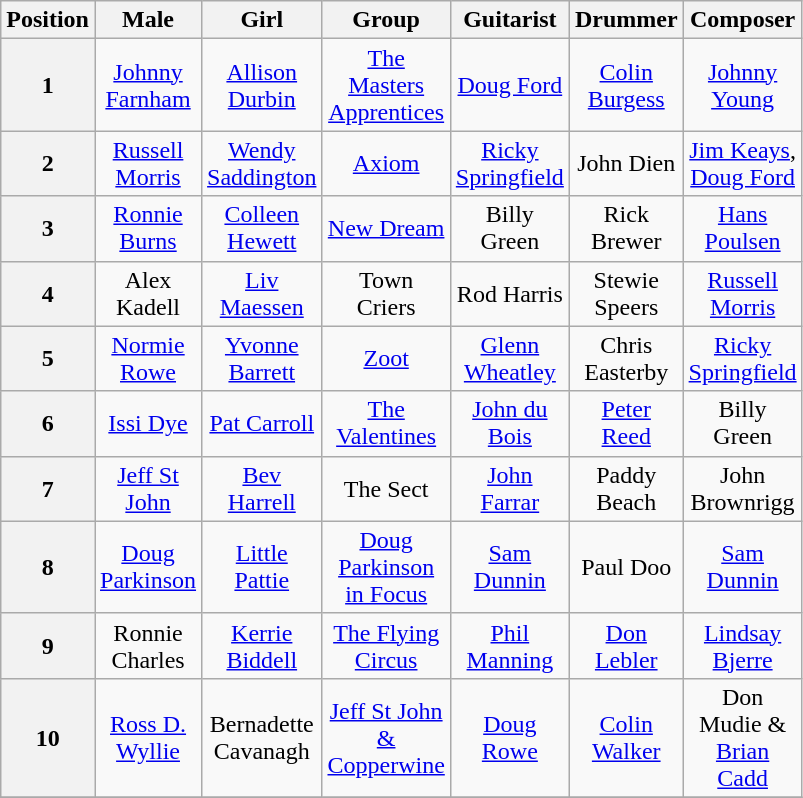<table class="wikitable" style="text-align:center; width:200px; height:200px" border="1">
<tr>
<th>Position</th>
<th>Male</th>
<th>Girl</th>
<th>Group</th>
<th>Guitarist</th>
<th>Drummer</th>
<th>Composer</th>
</tr>
<tr>
<th>1</th>
<td><a href='#'>Johnny Farnham</a></td>
<td><a href='#'>Allison Durbin</a></td>
<td><a href='#'>The Masters Apprentices</a></td>
<td><a href='#'>Doug Ford</a></td>
<td><a href='#'>Colin Burgess</a></td>
<td><a href='#'>Johnny Young</a></td>
</tr>
<tr>
<th>2</th>
<td><a href='#'>Russell Morris</a></td>
<td><a href='#'>Wendy Saddington</a></td>
<td><a href='#'>Axiom</a></td>
<td><a href='#'>Ricky Springfield</a></td>
<td>John Dien</td>
<td><a href='#'>Jim Keays</a>, <a href='#'>Doug Ford</a></td>
</tr>
<tr>
<th>3</th>
<td><a href='#'>Ronnie Burns</a></td>
<td><a href='#'>Colleen Hewett</a></td>
<td><a href='#'>New Dream</a></td>
<td>Billy Green</td>
<td>Rick Brewer</td>
<td><a href='#'>Hans Poulsen</a></td>
</tr>
<tr>
<th>4</th>
<td>Alex Kadell</td>
<td><a href='#'>Liv Maessen</a></td>
<td>Town Criers</td>
<td>Rod Harris</td>
<td>Stewie Speers</td>
<td><a href='#'>Russell Morris</a></td>
</tr>
<tr>
<th>5</th>
<td><a href='#'>Normie Rowe</a></td>
<td><a href='#'>Yvonne Barrett</a></td>
<td><a href='#'>Zoot</a></td>
<td><a href='#'>Glenn Wheatley</a></td>
<td>Chris Easterby</td>
<td><a href='#'>Ricky Springfield</a></td>
</tr>
<tr>
<th>6</th>
<td><a href='#'>Issi Dye</a></td>
<td><a href='#'>Pat Carroll</a></td>
<td><a href='#'>The Valentines</a></td>
<td><a href='#'>John du Bois</a></td>
<td><a href='#'>Peter Reed</a></td>
<td>Billy Green</td>
</tr>
<tr>
<th>7</th>
<td><a href='#'>Jeff St John</a></td>
<td><a href='#'>Bev Harrell</a></td>
<td>The Sect</td>
<td><a href='#'>John Farrar</a></td>
<td>Paddy Beach</td>
<td>John Brownrigg</td>
</tr>
<tr>
<th>8</th>
<td><a href='#'>Doug Parkinson</a></td>
<td><a href='#'>Little Pattie</a></td>
<td><a href='#'>Doug Parkinson in Focus</a></td>
<td><a href='#'>Sam Dunnin</a></td>
<td>Paul Doo</td>
<td><a href='#'>Sam Dunnin</a></td>
</tr>
<tr>
<th>9</th>
<td>Ronnie Charles</td>
<td><a href='#'>Kerrie Biddell</a></td>
<td><a href='#'>The Flying Circus</a></td>
<td><a href='#'>Phil Manning</a></td>
<td><a href='#'>Don Lebler</a></td>
<td><a href='#'>Lindsay Bjerre</a></td>
</tr>
<tr>
<th>10</th>
<td><a href='#'>Ross D. Wyllie</a></td>
<td>Bernadette Cavanagh</td>
<td><a href='#'>Jeff St John & Copperwine</a></td>
<td><a href='#'>Doug Rowe</a></td>
<td><a href='#'>Colin Walker</a></td>
<td>Don Mudie & <a href='#'>Brian Cadd</a></td>
</tr>
<tr>
</tr>
</table>
